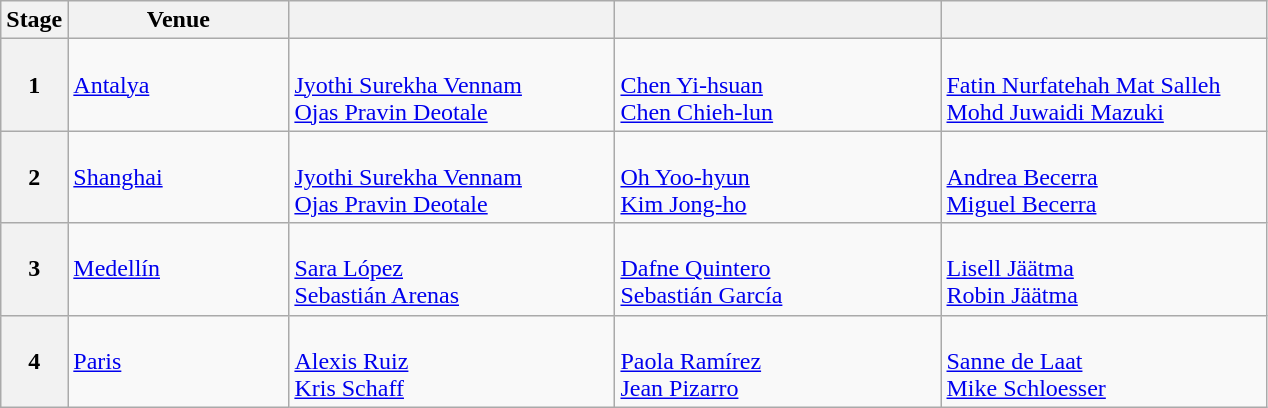<table class="wikitable">
<tr>
<th>Stage</th>
<th width=140>Venue</th>
<th width=210></th>
<th width=210></th>
<th width=210></th>
</tr>
<tr>
<th>1</th>
<td> <a href='#'>Antalya</a></td>
<td> <br> <a href='#'>Jyothi Surekha Vennam</a> <br> <a href='#'>Ojas Pravin Deotale</a></td>
<td> <br> <a href='#'>Chen Yi-hsuan</a> <br> <a href='#'>Chen Chieh-lun</a></td>
<td> <br> <a href='#'>Fatin Nurfatehah Mat Salleh</a> <br> <a href='#'>Mohd Juwaidi Mazuki</a></td>
</tr>
<tr>
<th>2</th>
<td> <a href='#'>Shanghai</a></td>
<td> <br> <a href='#'>Jyothi Surekha Vennam</a> <br> <a href='#'>Ojas Pravin Deotale</a></td>
<td> <br> <a href='#'>Oh Yoo-hyun</a> <br> <a href='#'>Kim Jong-ho</a></td>
<td> <br> <a href='#'>Andrea Becerra</a> <br> <a href='#'>Miguel Becerra</a></td>
</tr>
<tr>
<th>3</th>
<td> <a href='#'>Medellín</a></td>
<td> <br> <a href='#'>Sara López</a> <br> <a href='#'>Sebastián Arenas</a></td>
<td> <br> <a href='#'>Dafne Quintero</a> <br> <a href='#'>Sebastián García</a></td>
<td> <br> <a href='#'>Lisell Jäätma</a> <br> <a href='#'>Robin Jäätma</a></td>
</tr>
<tr>
<th>4</th>
<td> <a href='#'>Paris</a></td>
<td> <br> <a href='#'>Alexis Ruiz</a> <br> <a href='#'>Kris Schaff</a></td>
<td> <br> <a href='#'>Paola Ramírez</a> <br> <a href='#'>Jean Pizarro</a></td>
<td> <br> <a href='#'>Sanne de Laat</a> <br> <a href='#'>Mike Schloesser</a></td>
</tr>
</table>
